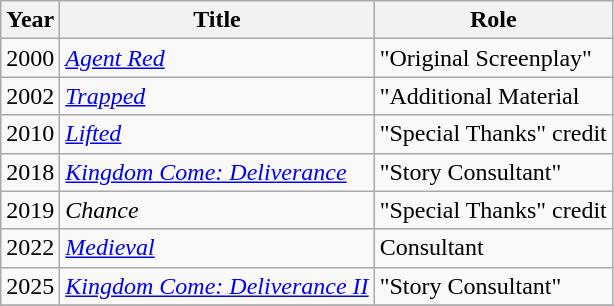<table class="wikitable sortable">
<tr>
<th>Year</th>
<th>Title</th>
<th>Role</th>
</tr>
<tr>
<td>2000</td>
<td><em><a href='#'>Agent Red</a></em></td>
<td>"Original Screenplay"</td>
</tr>
<tr>
<td>2002</td>
<td><em><a href='#'>Trapped</a></em></td>
<td>"Additional Material</td>
</tr>
<tr>
<td>2010</td>
<td><em><a href='#'>Lifted</a></em></td>
<td>"Special Thanks" credit</td>
</tr>
<tr>
<td>2018</td>
<td><em><a href='#'>Kingdom Come: Deliverance</a></em></td>
<td>"Story  Consultant"</td>
</tr>
<tr>
<td>2019</td>
<td><em>Chance</em></td>
<td>"Special Thanks" credit</td>
</tr>
<tr>
<td>2022</td>
<td><em><a href='#'>Medieval</a></em></td>
<td>Consultant</td>
</tr>
<tr>
<td>2025</td>
<td><em><a href='#'>Kingdom Come: Deliverance II</a></em></td>
<td>"Story  Consultant"</td>
</tr>
<tr>
</tr>
</table>
